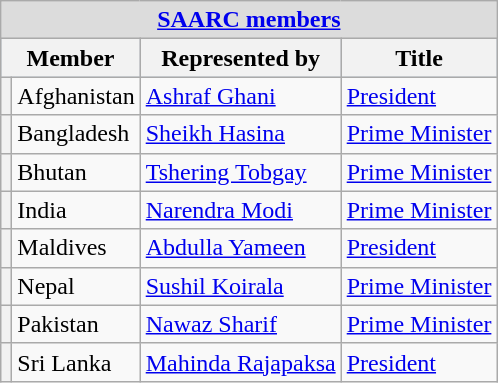<table class="wikitable">
<tr>
<td colspan="4" style="text-align: center; background:Gainsboro"><strong><a href='#'>SAARC members</a></strong></td>
</tr>
<tr style="background:LightSteelBlue; text-align:center;">
<th colspan=2>Member</th>
<th>Represented by</th>
<th>Title</th>
</tr>
<tr>
<th></th>
<td>Afghanistan</td>
<td><a href='#'>Ashraf Ghani</a></td>
<td><a href='#'>President</a></td>
</tr>
<tr>
<th></th>
<td>Bangladesh</td>
<td><a href='#'>Sheikh Hasina</a></td>
<td><a href='#'>Prime Minister</a></td>
</tr>
<tr>
<th></th>
<td>Bhutan</td>
<td><a href='#'>Tshering Tobgay</a></td>
<td><a href='#'>Prime Minister</a></td>
</tr>
<tr>
<th></th>
<td>India</td>
<td><a href='#'>Narendra Modi</a></td>
<td><a href='#'>Prime Minister</a></td>
</tr>
<tr>
<th></th>
<td>Maldives</td>
<td><a href='#'>Abdulla Yameen </a></td>
<td><a href='#'>President</a></td>
</tr>
<tr>
<th></th>
<td>Nepal</td>
<td><a href='#'>Sushil Koirala</a></td>
<td><a href='#'>Prime Minister</a></td>
</tr>
<tr>
<th></th>
<td>Pakistan</td>
<td><a href='#'>Nawaz Sharif</a></td>
<td><a href='#'>Prime Minister</a></td>
</tr>
<tr>
<th></th>
<td>Sri Lanka</td>
<td><a href='#'>Mahinda Rajapaksa</a></td>
<td><a href='#'>President</a></td>
</tr>
</table>
